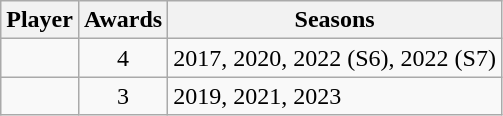<table class="wikitable sortable">
<tr>
<th>Player</th>
<th>Awards</th>
<th class="unsortable">Seasons</th>
</tr>
<tr>
<td></td>
<td style="text-align:center;">4</td>
<td>2017, 2020, 2022 (S6), 2022 (S7)</td>
</tr>
<tr>
<td><strong></strong></td>
<td style="text-align:center;">3</td>
<td>2019, 2021, 2023</td>
</tr>
</table>
